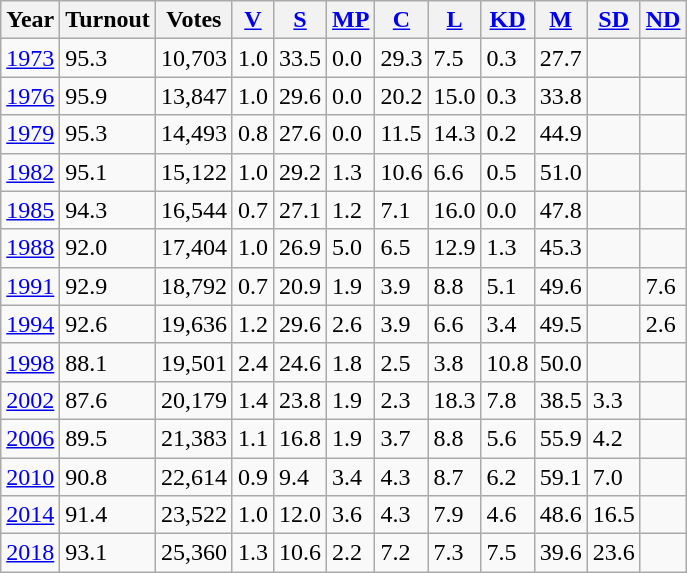<table class="wikitable">
<tr>
<th>Year</th>
<th>Turnout</th>
<th>Votes</th>
<th><a href='#'>V</a></th>
<th><a href='#'>S</a></th>
<th><a href='#'>MP</a></th>
<th><a href='#'>C</a></th>
<th><a href='#'>L</a></th>
<th><a href='#'>KD</a></th>
<th><a href='#'>M</a></th>
<th><a href='#'>SD</a></th>
<th><a href='#'>ND</a></th>
</tr>
<tr>
<td><a href='#'>1973</a></td>
<td>95.3</td>
<td>10,703</td>
<td>1.0</td>
<td>33.5</td>
<td>0.0</td>
<td>29.3</td>
<td>7.5</td>
<td>0.3</td>
<td>27.7</td>
<td></td>
<td></td>
</tr>
<tr>
<td><a href='#'>1976</a></td>
<td>95.9</td>
<td>13,847</td>
<td>1.0</td>
<td>29.6</td>
<td>0.0</td>
<td>20.2</td>
<td>15.0</td>
<td>0.3</td>
<td>33.8</td>
<td></td>
<td></td>
</tr>
<tr>
<td><a href='#'>1979</a></td>
<td>95.3</td>
<td>14,493</td>
<td>0.8</td>
<td>27.6</td>
<td>0.0</td>
<td>11.5</td>
<td>14.3</td>
<td>0.2</td>
<td>44.9</td>
<td></td>
<td></td>
</tr>
<tr>
<td><a href='#'>1982</a></td>
<td>95.1</td>
<td>15,122</td>
<td>1.0</td>
<td>29.2</td>
<td>1.3</td>
<td>10.6</td>
<td>6.6</td>
<td>0.5</td>
<td>51.0</td>
<td></td>
<td></td>
</tr>
<tr>
<td><a href='#'>1985</a></td>
<td>94.3</td>
<td>16,544</td>
<td>0.7</td>
<td>27.1</td>
<td>1.2</td>
<td>7.1</td>
<td>16.0</td>
<td>0.0</td>
<td>47.8</td>
<td></td>
<td></td>
</tr>
<tr>
<td><a href='#'>1988</a></td>
<td>92.0</td>
<td>17,404</td>
<td>1.0</td>
<td>26.9</td>
<td>5.0</td>
<td>6.5</td>
<td>12.9</td>
<td>1.3</td>
<td>45.3</td>
<td></td>
<td></td>
</tr>
<tr>
<td><a href='#'>1991</a></td>
<td>92.9</td>
<td>18,792</td>
<td>0.7</td>
<td>20.9</td>
<td>1.9</td>
<td>3.9</td>
<td>8.8</td>
<td>5.1</td>
<td>49.6</td>
<td></td>
<td>7.6</td>
</tr>
<tr>
<td><a href='#'>1994</a></td>
<td>92.6</td>
<td>19,636</td>
<td>1.2</td>
<td>29.6</td>
<td>2.6</td>
<td>3.9</td>
<td>6.6</td>
<td>3.4</td>
<td>49.5</td>
<td></td>
<td>2.6</td>
</tr>
<tr>
<td><a href='#'>1998</a></td>
<td>88.1</td>
<td>19,501</td>
<td>2.4</td>
<td>24.6</td>
<td>1.8</td>
<td>2.5</td>
<td>3.8</td>
<td>10.8</td>
<td>50.0</td>
<td></td>
<td></td>
</tr>
<tr>
<td><a href='#'>2002</a></td>
<td>87.6</td>
<td>20,179</td>
<td>1.4</td>
<td>23.8</td>
<td>1.9</td>
<td>2.3</td>
<td>18.3</td>
<td>7.8</td>
<td>38.5</td>
<td>3.3</td>
<td></td>
</tr>
<tr>
<td><a href='#'>2006</a></td>
<td>89.5</td>
<td>21,383</td>
<td>1.1</td>
<td>16.8</td>
<td>1.9</td>
<td>3.7</td>
<td>8.8</td>
<td>5.6</td>
<td>55.9</td>
<td>4.2</td>
<td></td>
</tr>
<tr>
<td><a href='#'>2010</a></td>
<td>90.8</td>
<td>22,614</td>
<td>0.9</td>
<td>9.4</td>
<td>3.4</td>
<td>4.3</td>
<td>8.7</td>
<td>6.2</td>
<td>59.1</td>
<td>7.0</td>
<td></td>
</tr>
<tr>
<td><a href='#'>2014</a></td>
<td>91.4</td>
<td>23,522</td>
<td>1.0</td>
<td>12.0</td>
<td>3.6</td>
<td>4.3</td>
<td>7.9</td>
<td>4.6</td>
<td>48.6</td>
<td>16.5</td>
<td></td>
</tr>
<tr>
<td><a href='#'>2018</a></td>
<td>93.1</td>
<td>25,360</td>
<td>1.3</td>
<td>10.6</td>
<td>2.2</td>
<td>7.2</td>
<td>7.3</td>
<td>7.5</td>
<td>39.6</td>
<td>23.6</td>
<td></td>
</tr>
</table>
